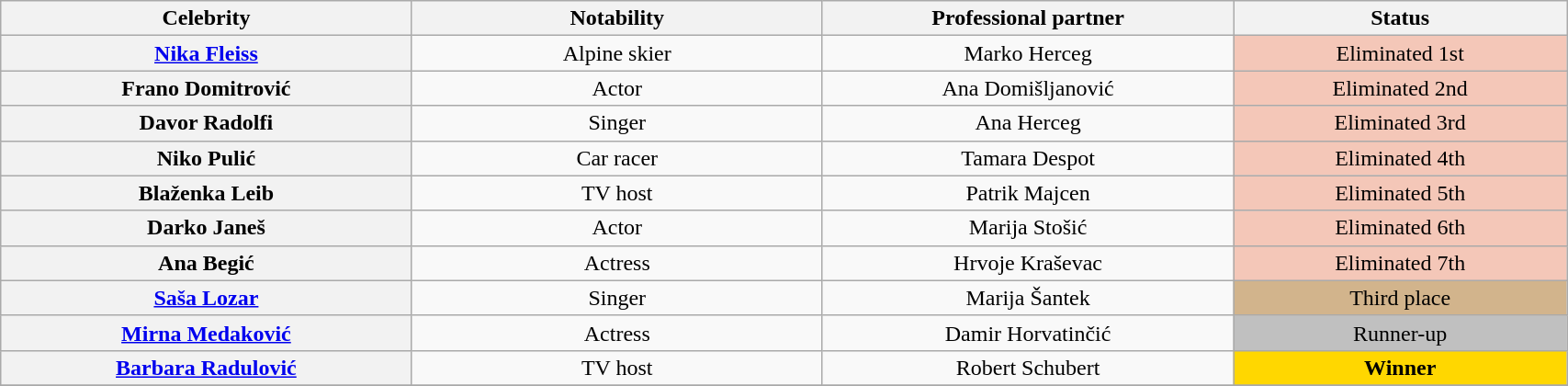<table class="wikitable sortable" style="text-align:center; width:90%">
<tr>
<th width=125>Celebrity</th>
<th width=125>Notability</th>
<th width=125>Professional partner</th>
<th width=100>Status</th>
</tr>
<tr>
<th><a href='#'>Nika Fleiss</a></th>
<td>Alpine skier</td>
<td>Marko Herceg</td>
<td bgcolor="#F4C7B8">Eliminated 1st</td>
</tr>
<tr>
<th>Frano Domitrović</th>
<td>Actor</td>
<td>Ana Domišljanović</td>
<td bgcolor="#F4C7B8">Eliminated 2nd</td>
</tr>
<tr>
<th>Davor Radolfi</th>
<td>Singer</td>
<td>Ana Herceg</td>
<td bgcolor="#F4C7B8">Eliminated 3rd</td>
</tr>
<tr>
<th>Niko Pulić</th>
<td>Car racer</td>
<td>Tamara Despot</td>
<td bgcolor="#F4C7B8">Eliminated 4th</td>
</tr>
<tr>
<th>Blaženka Leib</th>
<td>TV host</td>
<td>Patrik Majcen</td>
<td bgcolor="#F4C7B8">Eliminated 5th</td>
</tr>
<tr>
<th>Darko Janeš</th>
<td>Actor</td>
<td>Marija Stošić</td>
<td bgcolor="#F4C7B8">Eliminated 6th</td>
</tr>
<tr>
<th>Ana Begić</th>
<td>Actress</td>
<td>Hrvoje Kraševac</td>
<td bgcolor="#F4C7B8">Eliminated 7th</td>
</tr>
<tr>
<th><a href='#'>Saša Lozar</a></th>
<td>Singer</td>
<td>Marija Šantek</td>
<td bgcolor="tan">Third place</td>
</tr>
<tr>
<th><a href='#'>Mirna Medaković</a></th>
<td>Actress</td>
<td>Damir Horvatinčić</td>
<td bgcolor="silver">Runner-up</td>
</tr>
<tr>
<th><a href='#'>Barbara Radulović</a></th>
<td>TV host</td>
<td>Robert Schubert</td>
<td bgcolor="gold"><strong>Winner</strong></td>
</tr>
<tr>
</tr>
</table>
